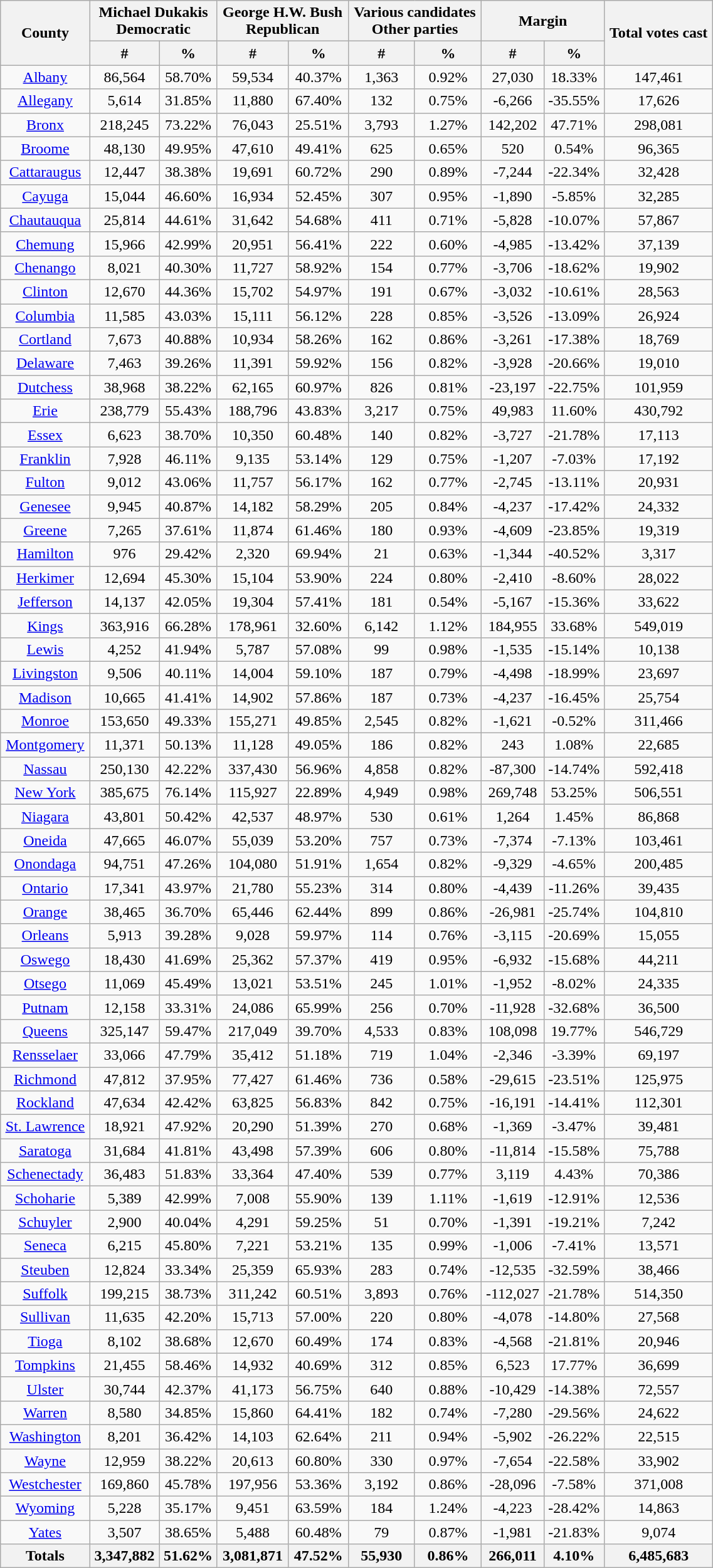<table width="60%" class="wikitable sortable" style="text-align:center">
<tr>
<th colspan="1" rowspan="2">County</th>
<th style="text-align:center;" colspan="2">Michael Dukakis<br>Democratic</th>
<th style="text-align:center;" colspan="2">George H.W. Bush<br>Republican</th>
<th style="text-align:center;" colspan="2">Various candidates<br>Other parties</th>
<th style="text-align:center;" colspan="2">Margin</th>
<th colspan="1" rowspan="2" style="text-align:center;">Total votes cast</th>
</tr>
<tr>
<th style="text-align:center;" data-sort-type="number">#</th>
<th style="text-align:center;" data-sort-type="number">%</th>
<th style="text-align:center;" data-sort-type="number">#</th>
<th style="text-align:center;" data-sort-type="number">%</th>
<th style="text-align:center;" data-sort-type="number">#</th>
<th style="text-align:center;" data-sort-type="number">%</th>
<th style="text-align:center;" data-sort-type="number">#</th>
<th style="text-align:center;" data-sort-type="number">%</th>
</tr>
<tr style="text-align:center;">
<td><a href='#'>Albany</a></td>
<td>86,564</td>
<td>58.70%</td>
<td>59,534</td>
<td>40.37%</td>
<td>1,363</td>
<td>0.92%</td>
<td>27,030</td>
<td>18.33%</td>
<td>147,461</td>
</tr>
<tr style="text-align:center;">
<td><a href='#'>Allegany</a></td>
<td>5,614</td>
<td>31.85%</td>
<td>11,880</td>
<td>67.40%</td>
<td>132</td>
<td>0.75%</td>
<td>-6,266</td>
<td>-35.55%</td>
<td>17,626</td>
</tr>
<tr style="text-align:center;">
<td><a href='#'>Bronx</a></td>
<td>218,245</td>
<td>73.22%</td>
<td>76,043</td>
<td>25.51%</td>
<td>3,793</td>
<td>1.27%</td>
<td>142,202</td>
<td>47.71%</td>
<td>298,081</td>
</tr>
<tr style="text-align:center;">
<td><a href='#'>Broome</a></td>
<td>48,130</td>
<td>49.95%</td>
<td>47,610</td>
<td>49.41%</td>
<td>625</td>
<td>0.65%</td>
<td>520</td>
<td>0.54%</td>
<td>96,365</td>
</tr>
<tr style="text-align:center;">
<td><a href='#'>Cattaraugus</a></td>
<td>12,447</td>
<td>38.38%</td>
<td>19,691</td>
<td>60.72%</td>
<td>290</td>
<td>0.89%</td>
<td>-7,244</td>
<td>-22.34%</td>
<td>32,428</td>
</tr>
<tr style="text-align:center;">
<td><a href='#'>Cayuga</a></td>
<td>15,044</td>
<td>46.60%</td>
<td>16,934</td>
<td>52.45%</td>
<td>307</td>
<td>0.95%</td>
<td>-1,890</td>
<td>-5.85%</td>
<td>32,285</td>
</tr>
<tr style="text-align:center;">
<td><a href='#'>Chautauqua</a></td>
<td>25,814</td>
<td>44.61%</td>
<td>31,642</td>
<td>54.68%</td>
<td>411</td>
<td>0.71%</td>
<td>-5,828</td>
<td>-10.07%</td>
<td>57,867</td>
</tr>
<tr style="text-align:center;">
<td><a href='#'>Chemung</a></td>
<td>15,966</td>
<td>42.99%</td>
<td>20,951</td>
<td>56.41%</td>
<td>222</td>
<td>0.60%</td>
<td>-4,985</td>
<td>-13.42%</td>
<td>37,139</td>
</tr>
<tr style="text-align:center;">
<td><a href='#'>Chenango</a></td>
<td>8,021</td>
<td>40.30%</td>
<td>11,727</td>
<td>58.92%</td>
<td>154</td>
<td>0.77%</td>
<td>-3,706</td>
<td>-18.62%</td>
<td>19,902</td>
</tr>
<tr style="text-align:center;">
<td><a href='#'>Clinton</a></td>
<td>12,670</td>
<td>44.36%</td>
<td>15,702</td>
<td>54.97%</td>
<td>191</td>
<td>0.67%</td>
<td>-3,032</td>
<td>-10.61%</td>
<td>28,563</td>
</tr>
<tr style="text-align:center;">
<td><a href='#'>Columbia</a></td>
<td>11,585</td>
<td>43.03%</td>
<td>15,111</td>
<td>56.12%</td>
<td>228</td>
<td>0.85%</td>
<td>-3,526</td>
<td>-13.09%</td>
<td>26,924</td>
</tr>
<tr style="text-align:center;">
<td><a href='#'>Cortland</a></td>
<td>7,673</td>
<td>40.88%</td>
<td>10,934</td>
<td>58.26%</td>
<td>162</td>
<td>0.86%</td>
<td>-3,261</td>
<td>-17.38%</td>
<td>18,769</td>
</tr>
<tr style="text-align:center;">
<td><a href='#'>Delaware</a></td>
<td>7,463</td>
<td>39.26%</td>
<td>11,391</td>
<td>59.92%</td>
<td>156</td>
<td>0.82%</td>
<td>-3,928</td>
<td>-20.66%</td>
<td>19,010</td>
</tr>
<tr style="text-align:center;">
<td><a href='#'>Dutchess</a></td>
<td>38,968</td>
<td>38.22%</td>
<td>62,165</td>
<td>60.97%</td>
<td>826</td>
<td>0.81%</td>
<td>-23,197</td>
<td>-22.75%</td>
<td>101,959</td>
</tr>
<tr style="text-align:center;">
<td><a href='#'>Erie</a></td>
<td>238,779</td>
<td>55.43%</td>
<td>188,796</td>
<td>43.83%</td>
<td>3,217</td>
<td>0.75%</td>
<td>49,983</td>
<td>11.60%</td>
<td>430,792</td>
</tr>
<tr style="text-align:center;">
<td><a href='#'>Essex</a></td>
<td>6,623</td>
<td>38.70%</td>
<td>10,350</td>
<td>60.48%</td>
<td>140</td>
<td>0.82%</td>
<td>-3,727</td>
<td>-21.78%</td>
<td>17,113</td>
</tr>
<tr style="text-align:center;">
<td><a href='#'>Franklin</a></td>
<td>7,928</td>
<td>46.11%</td>
<td>9,135</td>
<td>53.14%</td>
<td>129</td>
<td>0.75%</td>
<td>-1,207</td>
<td>-7.03%</td>
<td>17,192</td>
</tr>
<tr style="text-align:center;">
<td><a href='#'>Fulton</a></td>
<td>9,012</td>
<td>43.06%</td>
<td>11,757</td>
<td>56.17%</td>
<td>162</td>
<td>0.77%</td>
<td>-2,745</td>
<td>-13.11%</td>
<td>20,931</td>
</tr>
<tr style="text-align:center;">
<td><a href='#'>Genesee</a></td>
<td>9,945</td>
<td>40.87%</td>
<td>14,182</td>
<td>58.29%</td>
<td>205</td>
<td>0.84%</td>
<td>-4,237</td>
<td>-17.42%</td>
<td>24,332</td>
</tr>
<tr style="text-align:center;">
<td><a href='#'>Greene</a></td>
<td>7,265</td>
<td>37.61%</td>
<td>11,874</td>
<td>61.46%</td>
<td>180</td>
<td>0.93%</td>
<td>-4,609</td>
<td>-23.85%</td>
<td>19,319</td>
</tr>
<tr style="text-align:center;">
<td><a href='#'>Hamilton</a></td>
<td>976</td>
<td>29.42%</td>
<td>2,320</td>
<td>69.94%</td>
<td>21</td>
<td>0.63%</td>
<td>-1,344</td>
<td>-40.52%</td>
<td>3,317</td>
</tr>
<tr style="text-align:center;">
<td><a href='#'>Herkimer</a></td>
<td>12,694</td>
<td>45.30%</td>
<td>15,104</td>
<td>53.90%</td>
<td>224</td>
<td>0.80%</td>
<td>-2,410</td>
<td>-8.60%</td>
<td>28,022</td>
</tr>
<tr style="text-align:center;">
<td><a href='#'>Jefferson</a></td>
<td>14,137</td>
<td>42.05%</td>
<td>19,304</td>
<td>57.41%</td>
<td>181</td>
<td>0.54%</td>
<td>-5,167</td>
<td>-15.36%</td>
<td>33,622</td>
</tr>
<tr style="text-align:center;">
<td><a href='#'>Kings</a></td>
<td>363,916</td>
<td>66.28%</td>
<td>178,961</td>
<td>32.60%</td>
<td>6,142</td>
<td>1.12%</td>
<td>184,955</td>
<td>33.68%</td>
<td>549,019</td>
</tr>
<tr style="text-align:center;">
<td><a href='#'>Lewis</a></td>
<td>4,252</td>
<td>41.94%</td>
<td>5,787</td>
<td>57.08%</td>
<td>99</td>
<td>0.98%</td>
<td>-1,535</td>
<td>-15.14%</td>
<td>10,138</td>
</tr>
<tr style="text-align:center;">
<td><a href='#'>Livingston</a></td>
<td>9,506</td>
<td>40.11%</td>
<td>14,004</td>
<td>59.10%</td>
<td>187</td>
<td>0.79%</td>
<td>-4,498</td>
<td>-18.99%</td>
<td>23,697</td>
</tr>
<tr style="text-align:center;">
<td><a href='#'>Madison</a></td>
<td>10,665</td>
<td>41.41%</td>
<td>14,902</td>
<td>57.86%</td>
<td>187</td>
<td>0.73%</td>
<td>-4,237</td>
<td>-16.45%</td>
<td>25,754</td>
</tr>
<tr style="text-align:center;">
<td><a href='#'>Monroe</a></td>
<td>153,650</td>
<td>49.33%</td>
<td>155,271</td>
<td>49.85%</td>
<td>2,545</td>
<td>0.82%</td>
<td>-1,621</td>
<td>-0.52%</td>
<td>311,466</td>
</tr>
<tr style="text-align:center;">
<td><a href='#'>Montgomery</a></td>
<td>11,371</td>
<td>50.13%</td>
<td>11,128</td>
<td>49.05%</td>
<td>186</td>
<td>0.82%</td>
<td>243</td>
<td>1.08%</td>
<td>22,685</td>
</tr>
<tr style="text-align:center;">
<td><a href='#'>Nassau</a></td>
<td>250,130</td>
<td>42.22%</td>
<td>337,430</td>
<td>56.96%</td>
<td>4,858</td>
<td>0.82%</td>
<td>-87,300</td>
<td>-14.74%</td>
<td>592,418</td>
</tr>
<tr style="text-align:center;">
<td><a href='#'>New York</a></td>
<td>385,675</td>
<td>76.14%</td>
<td>115,927</td>
<td>22.89%</td>
<td>4,949</td>
<td>0.98%</td>
<td>269,748</td>
<td>53.25%</td>
<td>506,551</td>
</tr>
<tr style="text-align:center;">
<td><a href='#'>Niagara</a></td>
<td>43,801</td>
<td>50.42%</td>
<td>42,537</td>
<td>48.97%</td>
<td>530</td>
<td>0.61%</td>
<td>1,264</td>
<td>1.45%</td>
<td>86,868</td>
</tr>
<tr style="text-align:center;">
<td><a href='#'>Oneida</a></td>
<td>47,665</td>
<td>46.07%</td>
<td>55,039</td>
<td>53.20%</td>
<td>757</td>
<td>0.73%</td>
<td>-7,374</td>
<td>-7.13%</td>
<td>103,461</td>
</tr>
<tr style="text-align:center;">
<td><a href='#'>Onondaga</a></td>
<td>94,751</td>
<td>47.26%</td>
<td>104,080</td>
<td>51.91%</td>
<td>1,654</td>
<td>0.82%</td>
<td>-9,329</td>
<td>-4.65%</td>
<td>200,485</td>
</tr>
<tr style="text-align:center;">
<td><a href='#'>Ontario</a></td>
<td>17,341</td>
<td>43.97%</td>
<td>21,780</td>
<td>55.23%</td>
<td>314</td>
<td>0.80%</td>
<td>-4,439</td>
<td>-11.26%</td>
<td>39,435</td>
</tr>
<tr style="text-align:center;">
<td><a href='#'>Orange</a></td>
<td>38,465</td>
<td>36.70%</td>
<td>65,446</td>
<td>62.44%</td>
<td>899</td>
<td>0.86%</td>
<td>-26,981</td>
<td>-25.74%</td>
<td>104,810</td>
</tr>
<tr style="text-align:center;">
<td><a href='#'>Orleans</a></td>
<td>5,913</td>
<td>39.28%</td>
<td>9,028</td>
<td>59.97%</td>
<td>114</td>
<td>0.76%</td>
<td>-3,115</td>
<td>-20.69%</td>
<td>15,055</td>
</tr>
<tr style="text-align:center;">
<td><a href='#'>Oswego</a></td>
<td>18,430</td>
<td>41.69%</td>
<td>25,362</td>
<td>57.37%</td>
<td>419</td>
<td>0.95%</td>
<td>-6,932</td>
<td>-15.68%</td>
<td>44,211</td>
</tr>
<tr style="text-align:center;">
<td><a href='#'>Otsego</a></td>
<td>11,069</td>
<td>45.49%</td>
<td>13,021</td>
<td>53.51%</td>
<td>245</td>
<td>1.01%</td>
<td>-1,952</td>
<td>-8.02%</td>
<td>24,335</td>
</tr>
<tr style="text-align:center;">
<td><a href='#'>Putnam</a></td>
<td>12,158</td>
<td>33.31%</td>
<td>24,086</td>
<td>65.99%</td>
<td>256</td>
<td>0.70%</td>
<td>-11,928</td>
<td>-32.68%</td>
<td>36,500</td>
</tr>
<tr style="text-align:center;">
<td><a href='#'>Queens</a></td>
<td>325,147</td>
<td>59.47%</td>
<td>217,049</td>
<td>39.70%</td>
<td>4,533</td>
<td>0.83%</td>
<td>108,098</td>
<td>19.77%</td>
<td>546,729</td>
</tr>
<tr style="text-align:center;">
<td><a href='#'>Rensselaer</a></td>
<td>33,066</td>
<td>47.79%</td>
<td>35,412</td>
<td>51.18%</td>
<td>719</td>
<td>1.04%</td>
<td>-2,346</td>
<td>-3.39%</td>
<td>69,197</td>
</tr>
<tr style="text-align:center;">
<td><a href='#'>Richmond</a></td>
<td>47,812</td>
<td>37.95%</td>
<td>77,427</td>
<td>61.46%</td>
<td>736</td>
<td>0.58%</td>
<td>-29,615</td>
<td>-23.51%</td>
<td>125,975</td>
</tr>
<tr style="text-align:center;">
<td><a href='#'>Rockland</a></td>
<td>47,634</td>
<td>42.42%</td>
<td>63,825</td>
<td>56.83%</td>
<td>842</td>
<td>0.75%</td>
<td>-16,191</td>
<td>-14.41%</td>
<td>112,301</td>
</tr>
<tr style="text-align:center;">
<td><a href='#'>St. Lawrence</a></td>
<td>18,921</td>
<td>47.92%</td>
<td>20,290</td>
<td>51.39%</td>
<td>270</td>
<td>0.68%</td>
<td>-1,369</td>
<td>-3.47%</td>
<td>39,481</td>
</tr>
<tr style="text-align:center;">
<td><a href='#'>Saratoga</a></td>
<td>31,684</td>
<td>41.81%</td>
<td>43,498</td>
<td>57.39%</td>
<td>606</td>
<td>0.80%</td>
<td>-11,814</td>
<td>-15.58%</td>
<td>75,788</td>
</tr>
<tr style="text-align:center;">
<td><a href='#'>Schenectady</a></td>
<td>36,483</td>
<td>51.83%</td>
<td>33,364</td>
<td>47.40%</td>
<td>539</td>
<td>0.77%</td>
<td>3,119</td>
<td>4.43%</td>
<td>70,386</td>
</tr>
<tr style="text-align:center;">
<td><a href='#'>Schoharie</a></td>
<td>5,389</td>
<td>42.99%</td>
<td>7,008</td>
<td>55.90%</td>
<td>139</td>
<td>1.11%</td>
<td>-1,619</td>
<td>-12.91%</td>
<td>12,536</td>
</tr>
<tr style="text-align:center;">
<td><a href='#'>Schuyler</a></td>
<td>2,900</td>
<td>40.04%</td>
<td>4,291</td>
<td>59.25%</td>
<td>51</td>
<td>0.70%</td>
<td>-1,391</td>
<td>-19.21%</td>
<td>7,242</td>
</tr>
<tr style="text-align:center;">
<td><a href='#'>Seneca</a></td>
<td>6,215</td>
<td>45.80%</td>
<td>7,221</td>
<td>53.21%</td>
<td>135</td>
<td>0.99%</td>
<td>-1,006</td>
<td>-7.41%</td>
<td>13,571</td>
</tr>
<tr style="text-align:center;">
<td><a href='#'>Steuben</a></td>
<td>12,824</td>
<td>33.34%</td>
<td>25,359</td>
<td>65.93%</td>
<td>283</td>
<td>0.74%</td>
<td>-12,535</td>
<td>-32.59%</td>
<td>38,466</td>
</tr>
<tr style="text-align:center;">
<td><a href='#'>Suffolk</a></td>
<td>199,215</td>
<td>38.73%</td>
<td>311,242</td>
<td>60.51%</td>
<td>3,893</td>
<td>0.76%</td>
<td>-112,027</td>
<td>-21.78%</td>
<td>514,350</td>
</tr>
<tr style="text-align:center;">
<td><a href='#'>Sullivan</a></td>
<td>11,635</td>
<td>42.20%</td>
<td>15,713</td>
<td>57.00%</td>
<td>220</td>
<td>0.80%</td>
<td>-4,078</td>
<td>-14.80%</td>
<td>27,568</td>
</tr>
<tr style="text-align:center;">
<td><a href='#'>Tioga</a></td>
<td>8,102</td>
<td>38.68%</td>
<td>12,670</td>
<td>60.49%</td>
<td>174</td>
<td>0.83%</td>
<td>-4,568</td>
<td>-21.81%</td>
<td>20,946</td>
</tr>
<tr style="text-align:center;">
<td><a href='#'>Tompkins</a></td>
<td>21,455</td>
<td>58.46%</td>
<td>14,932</td>
<td>40.69%</td>
<td>312</td>
<td>0.85%</td>
<td>6,523</td>
<td>17.77%</td>
<td>36,699</td>
</tr>
<tr style="text-align:center;">
<td><a href='#'>Ulster</a></td>
<td>30,744</td>
<td>42.37%</td>
<td>41,173</td>
<td>56.75%</td>
<td>640</td>
<td>0.88%</td>
<td>-10,429</td>
<td>-14.38%</td>
<td>72,557</td>
</tr>
<tr style="text-align:center;">
<td><a href='#'>Warren</a></td>
<td>8,580</td>
<td>34.85%</td>
<td>15,860</td>
<td>64.41%</td>
<td>182</td>
<td>0.74%</td>
<td>-7,280</td>
<td>-29.56%</td>
<td>24,622</td>
</tr>
<tr style="text-align:center;">
<td><a href='#'>Washington</a></td>
<td>8,201</td>
<td>36.42%</td>
<td>14,103</td>
<td>62.64%</td>
<td>211</td>
<td>0.94%</td>
<td>-5,902</td>
<td>-26.22%</td>
<td>22,515</td>
</tr>
<tr style="text-align:center;">
<td><a href='#'>Wayne</a></td>
<td>12,959</td>
<td>38.22%</td>
<td>20,613</td>
<td>60.80%</td>
<td>330</td>
<td>0.97%</td>
<td>-7,654</td>
<td>-22.58%</td>
<td>33,902</td>
</tr>
<tr style="text-align:center;">
<td><a href='#'>Westchester</a></td>
<td>169,860</td>
<td>45.78%</td>
<td>197,956</td>
<td>53.36%</td>
<td>3,192</td>
<td>0.86%</td>
<td>-28,096</td>
<td>-7.58%</td>
<td>371,008</td>
</tr>
<tr style="text-align:center;">
<td><a href='#'>Wyoming</a></td>
<td>5,228</td>
<td>35.17%</td>
<td>9,451</td>
<td>63.59%</td>
<td>184</td>
<td>1.24%</td>
<td>-4,223</td>
<td>-28.42%</td>
<td>14,863</td>
</tr>
<tr style="text-align:center;">
<td><a href='#'>Yates</a></td>
<td>3,507</td>
<td>38.65%</td>
<td>5,488</td>
<td>60.48%</td>
<td>79</td>
<td>0.87%</td>
<td>-1,981</td>
<td>-21.83%</td>
<td>9,074</td>
</tr>
<tr style="text-align:center;">
<th>Totals</th>
<th>3,347,882</th>
<th>51.62%</th>
<th>3,081,871</th>
<th>47.52%</th>
<th>55,930</th>
<th>0.86%</th>
<th>266,011</th>
<th>4.10%</th>
<th>6,485,683</th>
</tr>
</table>
